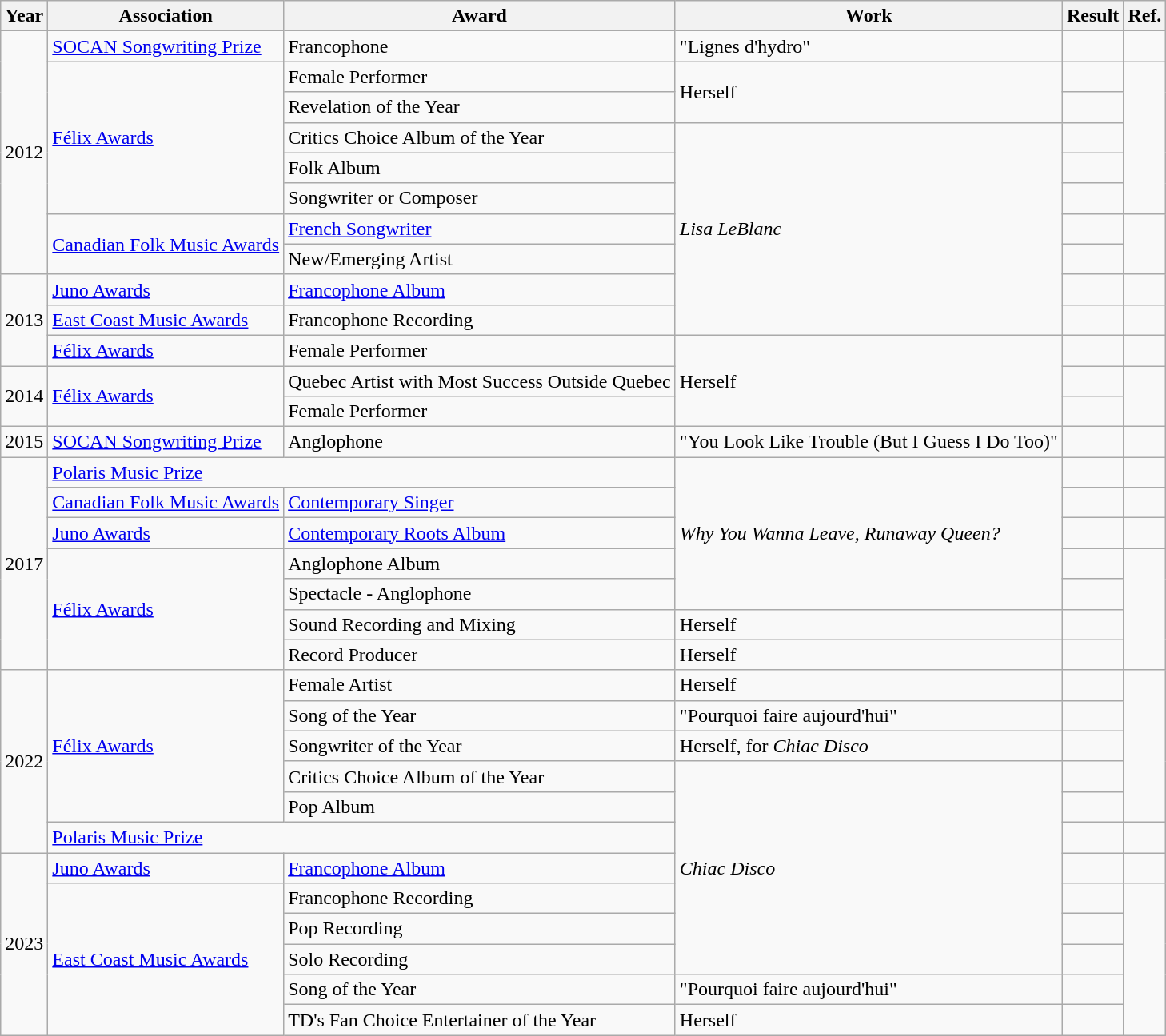<table class="wikitable">
<tr>
<th>Year</th>
<th>Association</th>
<th>Award</th>
<th>Work</th>
<th>Result</th>
<th>Ref.</th>
</tr>
<tr>
<td rowspan="8">2012</td>
<td><a href='#'>SOCAN Songwriting Prize</a></td>
<td>Francophone</td>
<td>"Lignes d'hydro" </td>
<td></td>
<td></td>
</tr>
<tr>
<td rowspan="5"><a href='#'>Félix Awards</a></td>
<td>Female Performer</td>
<td rowspan="2">Herself</td>
<td></td>
<td rowspan="5"></td>
</tr>
<tr>
<td>Revelation of the Year</td>
<td></td>
</tr>
<tr>
<td>Critics Choice Album of the Year</td>
<td rowspan="7"><em>Lisa LeBlanc</em></td>
<td></td>
</tr>
<tr>
<td>Folk Album</td>
<td></td>
</tr>
<tr>
<td>Songwriter or Composer</td>
<td></td>
</tr>
<tr>
<td rowspan="2"><a href='#'>Canadian Folk Music Awards</a></td>
<td><a href='#'>French Songwriter</a></td>
<td></td>
<td rowspan="2"></td>
</tr>
<tr>
<td>New/Emerging Artist</td>
<td></td>
</tr>
<tr>
<td rowspan="3">2013</td>
<td><a href='#'>Juno Awards</a></td>
<td><a href='#'>Francophone Album</a></td>
<td></td>
<td></td>
</tr>
<tr>
<td><a href='#'>East Coast Music Awards</a></td>
<td>Francophone Recording</td>
<td></td>
<td></td>
</tr>
<tr>
<td><a href='#'>Félix Awards</a></td>
<td>Female Performer</td>
<td rowspan="3">Herself</td>
<td></td>
<td></td>
</tr>
<tr>
<td rowspan="2">2014</td>
<td rowspan="2"><a href='#'>Félix Awards</a></td>
<td>Quebec Artist with Most Success Outside Quebec</td>
<td></td>
<td rowspan="2"></td>
</tr>
<tr>
<td>Female Performer</td>
<td></td>
</tr>
<tr>
<td>2015</td>
<td><a href='#'>SOCAN Songwriting Prize</a></td>
<td>Anglophone</td>
<td>"You Look Like Trouble (But I Guess I Do Too)"</td>
<td></td>
<td></td>
</tr>
<tr>
<td rowspan="7">2017</td>
<td colspan="2"><a href='#'>Polaris Music Prize</a></td>
<td rowspan="5"><em>Why You Wanna Leave, Runaway Queen?</em></td>
<td></td>
<td></td>
</tr>
<tr>
<td><a href='#'>Canadian Folk Music Awards</a></td>
<td><a href='#'>Contemporary Singer</a></td>
<td></td>
<td></td>
</tr>
<tr>
<td><a href='#'>Juno Awards</a></td>
<td><a href='#'>Contemporary Roots Album</a></td>
<td></td>
<td></td>
</tr>
<tr>
<td rowspan="4"><a href='#'>Félix Awards</a></td>
<td>Anglophone Album</td>
<td></td>
<td rowspan="4"></td>
</tr>
<tr>
<td>Spectacle - Anglophone</td>
<td></td>
</tr>
<tr>
<td>Sound Recording and Mixing</td>
<td>Herself </td>
<td></td>
</tr>
<tr>
<td>Record Producer</td>
<td>Herself</td>
<td></td>
</tr>
<tr>
<td rowspan="6">2022</td>
<td rowspan="5"><a href='#'>Félix Awards</a></td>
<td>Female Artist</td>
<td>Herself</td>
<td></td>
<td rowspan="5"></td>
</tr>
<tr>
<td>Song of the Year</td>
<td>"Pourquoi faire aujourd'hui"</td>
<td></td>
</tr>
<tr>
<td>Songwriter of the Year</td>
<td>Herself, for <em>Chiac Disco</em></td>
<td></td>
</tr>
<tr>
<td>Critics Choice Album of the Year</td>
<td rowspan="7"><em>Chiac Disco</em></td>
<td></td>
</tr>
<tr>
<td>Pop Album</td>
<td></td>
</tr>
<tr>
<td colspan="2"><a href='#'>Polaris Music Prize</a></td>
<td></td>
<td></td>
</tr>
<tr>
<td rowspan="6">2023</td>
<td><a href='#'>Juno Awards</a></td>
<td><a href='#'>Francophone Album</a></td>
<td></td>
<td></td>
</tr>
<tr>
<td rowspan="5"><a href='#'>East Coast Music Awards</a></td>
<td>Francophone Recording</td>
<td></td>
<td rowspan="5"><br></td>
</tr>
<tr>
<td>Pop Recording</td>
<td></td>
</tr>
<tr>
<td>Solo Recording</td>
<td></td>
</tr>
<tr>
<td>Song of the Year</td>
<td>"Pourquoi faire aujourd'hui"</td>
<td></td>
</tr>
<tr>
<td>TD's Fan Choice Entertainer of the Year</td>
<td>Herself</td>
<td></td>
</tr>
</table>
